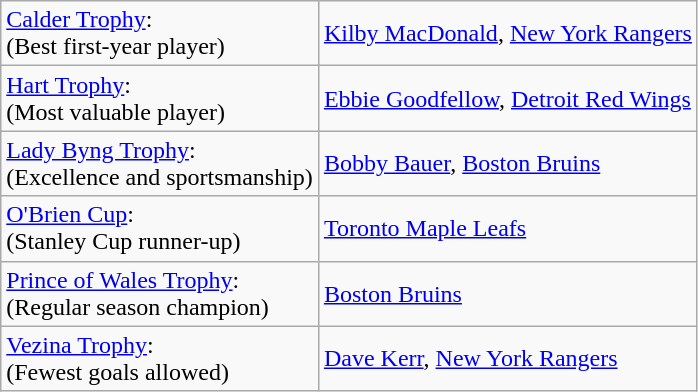<table class="wikitable">
<tr>
<td><a href='#'>Calder Trophy</a>:<br>(Best first-year player)</td>
<td><a href='#'>Kilby MacDonald</a>, <a href='#'>New York Rangers</a></td>
</tr>
<tr>
<td><a href='#'>Hart Trophy</a>:<br>(Most valuable player)</td>
<td><a href='#'>Ebbie Goodfellow</a>, <a href='#'>Detroit Red Wings</a></td>
</tr>
<tr>
<td><a href='#'>Lady Byng Trophy</a>:<br>(Excellence and sportsmanship)</td>
<td><a href='#'>Bobby Bauer</a>, <a href='#'>Boston Bruins</a></td>
</tr>
<tr>
<td><a href='#'>O'Brien Cup</a>:<br>(Stanley Cup runner-up)</td>
<td><a href='#'>Toronto Maple Leafs</a></td>
</tr>
<tr>
<td><a href='#'>Prince of Wales Trophy</a>:<br>(Regular season champion)</td>
<td><a href='#'>Boston Bruins</a></td>
</tr>
<tr>
<td><a href='#'>Vezina Trophy</a>:<br>(Fewest goals allowed)</td>
<td><a href='#'>Dave Kerr</a>, <a href='#'>New York Rangers</a></td>
</tr>
</table>
